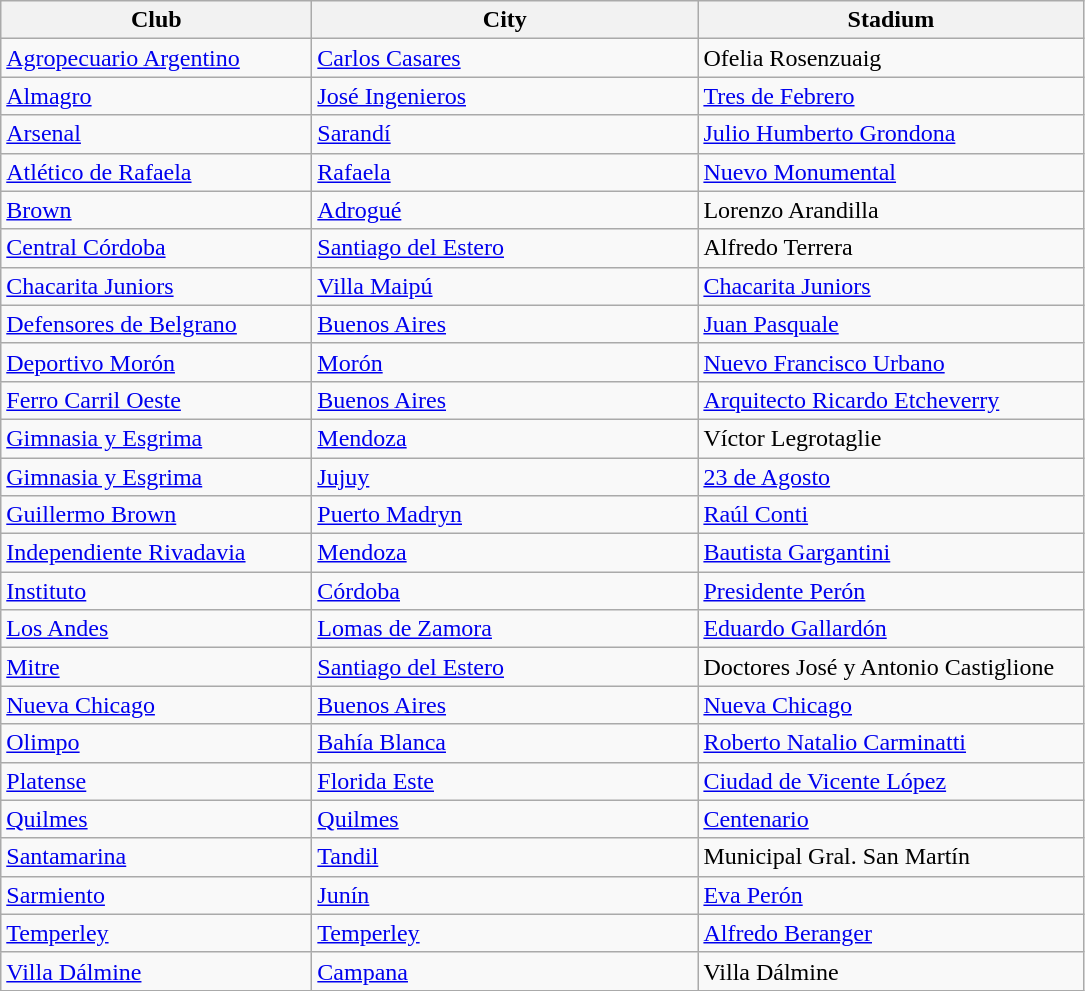<table class="wikitable sortable">
<tr>
<th width=200px>Club</th>
<th width=250px>City</th>
<th width=250px>Stadium</th>
</tr>
<tr>
<td><a href='#'>Agropecuario Argentino</a></td>
<td><a href='#'>Carlos Casares</a></td>
<td>Ofelia Rosenzuaig</td>
</tr>
<tr>
<td><a href='#'>Almagro</a></td>
<td><a href='#'>José Ingenieros</a></td>
<td><a href='#'>Tres de Febrero</a></td>
</tr>
<tr>
<td><a href='#'>Arsenal</a></td>
<td><a href='#'>Sarandí</a></td>
<td><a href='#'>Julio Humberto Grondona</a></td>
</tr>
<tr>
<td><a href='#'>Atlético de Rafaela</a></td>
<td><a href='#'>Rafaela</a></td>
<td><a href='#'>Nuevo Monumental</a></td>
</tr>
<tr>
<td><a href='#'>Brown</a></td>
<td><a href='#'>Adrogué</a></td>
<td>Lorenzo Arandilla</td>
</tr>
<tr>
<td><a href='#'>Central Córdoba</a></td>
<td><a href='#'>Santiago del Estero</a></td>
<td>Alfredo Terrera</td>
</tr>
<tr>
<td><a href='#'>Chacarita Juniors</a></td>
<td><a href='#'>Villa Maipú</a></td>
<td><a href='#'>Chacarita Juniors</a></td>
</tr>
<tr>
<td><a href='#'>Defensores de Belgrano</a></td>
<td><a href='#'>Buenos Aires</a></td>
<td><a href='#'>Juan Pasquale</a></td>
</tr>
<tr>
<td><a href='#'>Deportivo Morón</a></td>
<td><a href='#'>Morón</a></td>
<td><a href='#'>Nuevo Francisco Urbano</a></td>
</tr>
<tr>
<td><a href='#'>Ferro Carril Oeste</a></td>
<td><a href='#'>Buenos Aires</a></td>
<td><a href='#'>Arquitecto Ricardo Etcheverry</a></td>
</tr>
<tr>
<td><a href='#'>Gimnasia y Esgrima</a></td>
<td><a href='#'>Mendoza</a></td>
<td>Víctor Legrotaglie</td>
</tr>
<tr>
<td><a href='#'>Gimnasia y Esgrima</a></td>
<td><a href='#'>Jujuy</a></td>
<td><a href='#'>23 de Agosto</a></td>
</tr>
<tr>
<td><a href='#'>Guillermo Brown</a></td>
<td><a href='#'>Puerto Madryn</a></td>
<td><a href='#'>Raúl Conti</a></td>
</tr>
<tr>
<td><a href='#'>Independiente Rivadavia</a></td>
<td><a href='#'>Mendoza</a></td>
<td><a href='#'>Bautista Gargantini</a></td>
</tr>
<tr>
<td><a href='#'>Instituto</a></td>
<td><a href='#'>Córdoba</a></td>
<td><a href='#'>Presidente Perón</a></td>
</tr>
<tr>
<td><a href='#'>Los Andes</a></td>
<td><a href='#'>Lomas de Zamora</a></td>
<td><a href='#'>Eduardo Gallardón</a></td>
</tr>
<tr>
<td><a href='#'>Mitre</a></td>
<td><a href='#'>Santiago del Estero</a></td>
<td>Doctores José y Antonio Castiglione</td>
</tr>
<tr>
<td><a href='#'>Nueva Chicago</a></td>
<td><a href='#'>Buenos Aires</a></td>
<td><a href='#'>Nueva Chicago</a></td>
</tr>
<tr>
<td><a href='#'>Olimpo</a></td>
<td><a href='#'>Bahía Blanca</a></td>
<td><a href='#'>Roberto Natalio Carminatti</a></td>
</tr>
<tr>
<td><a href='#'>Platense</a></td>
<td><a href='#'>Florida Este</a></td>
<td><a href='#'>Ciudad de Vicente López</a></td>
</tr>
<tr>
<td><a href='#'>Quilmes</a></td>
<td><a href='#'>Quilmes</a></td>
<td><a href='#'>Centenario</a></td>
</tr>
<tr>
<td><a href='#'>Santamarina</a></td>
<td><a href='#'>Tandil</a></td>
<td>Municipal Gral. San Martín</td>
</tr>
<tr>
<td><a href='#'>Sarmiento</a></td>
<td><a href='#'>Junín</a></td>
<td><a href='#'>Eva Perón</a></td>
</tr>
<tr>
<td><a href='#'>Temperley</a></td>
<td><a href='#'>Temperley</a></td>
<td><a href='#'>Alfredo Beranger</a></td>
</tr>
<tr>
<td><a href='#'>Villa Dálmine</a></td>
<td><a href='#'>Campana</a></td>
<td>Villa Dálmine</td>
</tr>
</table>
